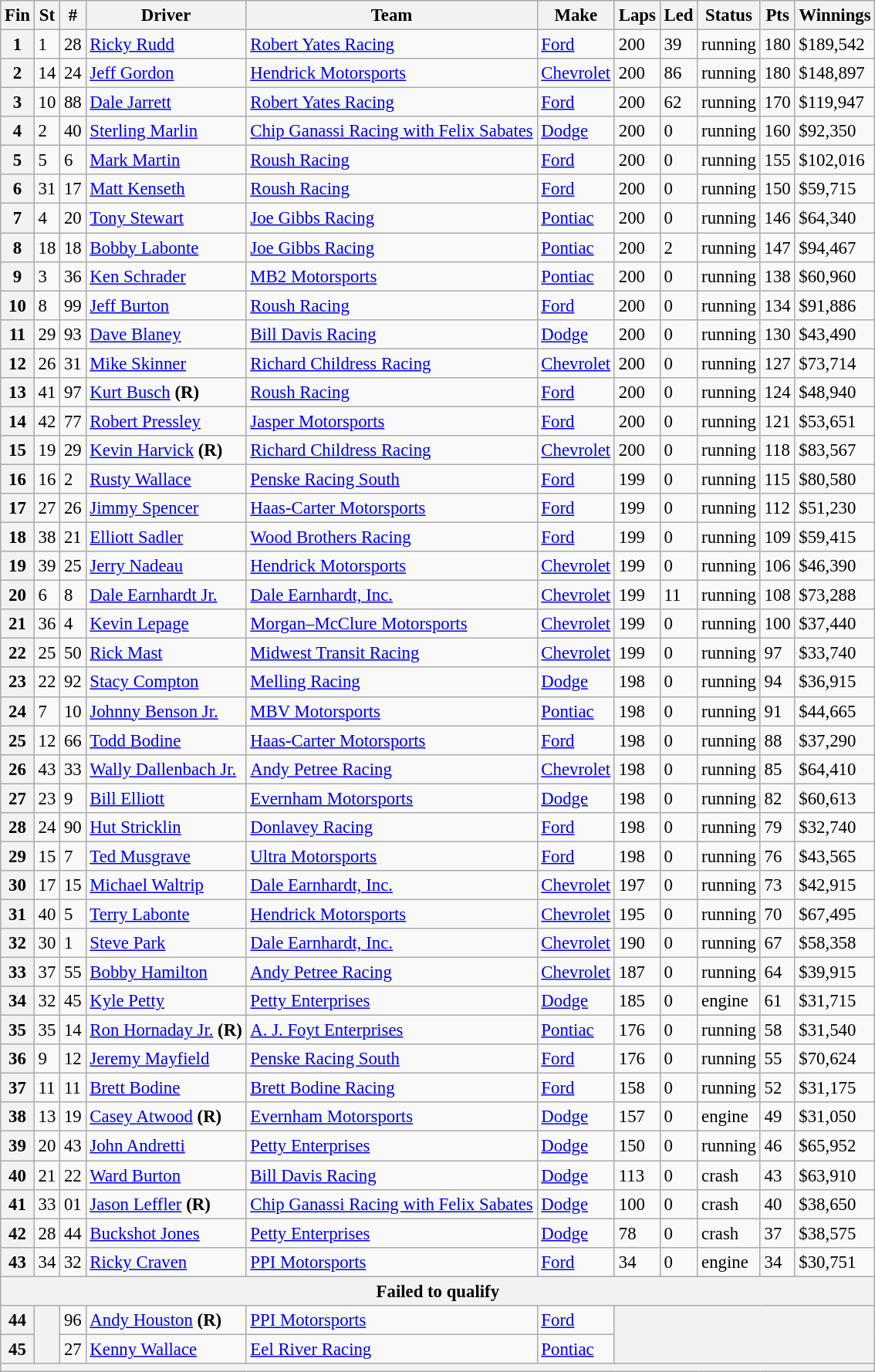<table class="wikitable" style="font-size:95%">
<tr>
<th>Fin</th>
<th>St</th>
<th>#</th>
<th>Driver</th>
<th>Team</th>
<th>Make</th>
<th>Laps</th>
<th>Led</th>
<th>Status</th>
<th>Pts</th>
<th>Winnings</th>
</tr>
<tr>
<th>1</th>
<td>1</td>
<td>28</td>
<td><a href='#'>Ricky Rudd</a></td>
<td><a href='#'>Robert Yates Racing</a></td>
<td><a href='#'>Ford</a></td>
<td>200</td>
<td>39</td>
<td>running</td>
<td>180</td>
<td>$189,542</td>
</tr>
<tr>
<th>2</th>
<td>14</td>
<td>24</td>
<td><a href='#'>Jeff Gordon</a></td>
<td><a href='#'>Hendrick Motorsports</a></td>
<td><a href='#'>Chevrolet</a></td>
<td>200</td>
<td>86</td>
<td>running</td>
<td>180</td>
<td>$148,897</td>
</tr>
<tr>
<th>3</th>
<td>10</td>
<td>88</td>
<td><a href='#'>Dale Jarrett</a></td>
<td><a href='#'>Robert Yates Racing</a></td>
<td><a href='#'>Ford</a></td>
<td>200</td>
<td>62</td>
<td>running</td>
<td>170</td>
<td>$119,947</td>
</tr>
<tr>
<th>4</th>
<td>2</td>
<td>40</td>
<td><a href='#'>Sterling Marlin</a></td>
<td><a href='#'>Chip Ganassi Racing with Felix Sabates</a></td>
<td><a href='#'>Dodge</a></td>
<td>200</td>
<td>0</td>
<td>running</td>
<td>160</td>
<td>$92,350</td>
</tr>
<tr>
<th>5</th>
<td>5</td>
<td>6</td>
<td><a href='#'>Mark Martin</a></td>
<td><a href='#'>Roush Racing</a></td>
<td><a href='#'>Ford</a></td>
<td>200</td>
<td>0</td>
<td>running</td>
<td>155</td>
<td>$102,016</td>
</tr>
<tr>
<th>6</th>
<td>31</td>
<td>17</td>
<td><a href='#'>Matt Kenseth</a></td>
<td><a href='#'>Roush Racing</a></td>
<td><a href='#'>Ford</a></td>
<td>200</td>
<td>0</td>
<td>running</td>
<td>150</td>
<td>$59,715</td>
</tr>
<tr>
<th>7</th>
<td>4</td>
<td>20</td>
<td><a href='#'>Tony Stewart</a></td>
<td><a href='#'>Joe Gibbs Racing</a></td>
<td><a href='#'>Pontiac</a></td>
<td>200</td>
<td>0</td>
<td>running</td>
<td>146</td>
<td>$64,340</td>
</tr>
<tr>
<th>8</th>
<td>18</td>
<td>18</td>
<td><a href='#'>Bobby Labonte</a></td>
<td><a href='#'>Joe Gibbs Racing</a></td>
<td><a href='#'>Pontiac</a></td>
<td>200</td>
<td>2</td>
<td>running</td>
<td>147</td>
<td>$94,467</td>
</tr>
<tr>
<th>9</th>
<td>3</td>
<td>36</td>
<td><a href='#'>Ken Schrader</a></td>
<td><a href='#'>MB2 Motorsports</a></td>
<td><a href='#'>Pontiac</a></td>
<td>200</td>
<td>0</td>
<td>running</td>
<td>138</td>
<td>$60,960</td>
</tr>
<tr>
<th>10</th>
<td>8</td>
<td>99</td>
<td><a href='#'>Jeff Burton</a></td>
<td><a href='#'>Roush Racing</a></td>
<td><a href='#'>Ford</a></td>
<td>200</td>
<td>0</td>
<td>running</td>
<td>134</td>
<td>$91,886</td>
</tr>
<tr>
<th>11</th>
<td>29</td>
<td>93</td>
<td><a href='#'>Dave Blaney</a></td>
<td><a href='#'>Bill Davis Racing</a></td>
<td><a href='#'>Dodge</a></td>
<td>200</td>
<td>0</td>
<td>running</td>
<td>130</td>
<td>$43,490</td>
</tr>
<tr>
<th>12</th>
<td>26</td>
<td>31</td>
<td><a href='#'>Mike Skinner</a></td>
<td><a href='#'>Richard Childress Racing</a></td>
<td><a href='#'>Chevrolet</a></td>
<td>200</td>
<td>0</td>
<td>running</td>
<td>127</td>
<td>$73,714</td>
</tr>
<tr>
<th>13</th>
<td>41</td>
<td>97</td>
<td><a href='#'>Kurt Busch</a> <strong>(R)</strong></td>
<td><a href='#'>Roush Racing</a></td>
<td><a href='#'>Ford</a></td>
<td>200</td>
<td>0</td>
<td>running</td>
<td>124</td>
<td>$48,940</td>
</tr>
<tr>
<th>14</th>
<td>42</td>
<td>77</td>
<td><a href='#'>Robert Pressley</a></td>
<td><a href='#'>Jasper Motorsports</a></td>
<td><a href='#'>Ford</a></td>
<td>200</td>
<td>0</td>
<td>running</td>
<td>121</td>
<td>$53,651</td>
</tr>
<tr>
<th>15</th>
<td>19</td>
<td>29</td>
<td><a href='#'>Kevin Harvick</a> <strong>(R)</strong></td>
<td><a href='#'>Richard Childress Racing</a></td>
<td><a href='#'>Chevrolet</a></td>
<td>200</td>
<td>0</td>
<td>running</td>
<td>118</td>
<td>$83,567</td>
</tr>
<tr>
<th>16</th>
<td>16</td>
<td>2</td>
<td><a href='#'>Rusty Wallace</a></td>
<td><a href='#'>Penske Racing South</a></td>
<td><a href='#'>Ford</a></td>
<td>199</td>
<td>0</td>
<td>running</td>
<td>115</td>
<td>$80,580</td>
</tr>
<tr>
<th>17</th>
<td>27</td>
<td>26</td>
<td><a href='#'>Jimmy Spencer</a></td>
<td><a href='#'>Haas-Carter Motorsports</a></td>
<td><a href='#'>Ford</a></td>
<td>199</td>
<td>0</td>
<td>running</td>
<td>112</td>
<td>$51,230</td>
</tr>
<tr>
<th>18</th>
<td>38</td>
<td>21</td>
<td><a href='#'>Elliott Sadler</a></td>
<td><a href='#'>Wood Brothers Racing</a></td>
<td><a href='#'>Ford</a></td>
<td>199</td>
<td>0</td>
<td>running</td>
<td>109</td>
<td>$59,415</td>
</tr>
<tr>
<th>19</th>
<td>39</td>
<td>25</td>
<td><a href='#'>Jerry Nadeau</a></td>
<td><a href='#'>Hendrick Motorsports</a></td>
<td><a href='#'>Chevrolet</a></td>
<td>199</td>
<td>0</td>
<td>running</td>
<td>106</td>
<td>$46,390</td>
</tr>
<tr>
<th>20</th>
<td>6</td>
<td>8</td>
<td><a href='#'>Dale Earnhardt Jr.</a></td>
<td><a href='#'>Dale Earnhardt, Inc.</a></td>
<td><a href='#'>Chevrolet</a></td>
<td>199</td>
<td>11</td>
<td>running</td>
<td>108</td>
<td>$73,288</td>
</tr>
<tr>
<th>21</th>
<td>36</td>
<td>4</td>
<td><a href='#'>Kevin Lepage</a></td>
<td><a href='#'>Morgan–McClure Motorsports</a></td>
<td><a href='#'>Chevrolet</a></td>
<td>199</td>
<td>0</td>
<td>running</td>
<td>100</td>
<td>$37,440</td>
</tr>
<tr>
<th>22</th>
<td>25</td>
<td>50</td>
<td><a href='#'>Rick Mast</a></td>
<td><a href='#'>Midwest Transit Racing</a></td>
<td><a href='#'>Chevrolet</a></td>
<td>199</td>
<td>0</td>
<td>running</td>
<td>97</td>
<td>$33,740</td>
</tr>
<tr>
<th>23</th>
<td>22</td>
<td>92</td>
<td><a href='#'>Stacy Compton</a></td>
<td><a href='#'>Melling Racing</a></td>
<td><a href='#'>Dodge</a></td>
<td>198</td>
<td>0</td>
<td>running</td>
<td>94</td>
<td>$36,915</td>
</tr>
<tr>
<th>24</th>
<td>7</td>
<td>10</td>
<td><a href='#'>Johnny Benson Jr.</a></td>
<td><a href='#'>MBV Motorsports</a></td>
<td><a href='#'>Pontiac</a></td>
<td>198</td>
<td>0</td>
<td>running</td>
<td>91</td>
<td>$44,665</td>
</tr>
<tr>
<th>25</th>
<td>12</td>
<td>66</td>
<td><a href='#'>Todd Bodine</a></td>
<td><a href='#'>Haas-Carter Motorsports</a></td>
<td><a href='#'>Ford</a></td>
<td>198</td>
<td>0</td>
<td>running</td>
<td>88</td>
<td>$37,290</td>
</tr>
<tr>
<th>26</th>
<td>43</td>
<td>33</td>
<td><a href='#'>Wally Dallenbach Jr.</a></td>
<td><a href='#'>Andy Petree Racing</a></td>
<td><a href='#'>Chevrolet</a></td>
<td>198</td>
<td>0</td>
<td>running</td>
<td>85</td>
<td>$64,410</td>
</tr>
<tr>
<th>27</th>
<td>23</td>
<td>9</td>
<td><a href='#'>Bill Elliott</a></td>
<td><a href='#'>Evernham Motorsports</a></td>
<td><a href='#'>Dodge</a></td>
<td>198</td>
<td>0</td>
<td>running</td>
<td>82</td>
<td>$60,613</td>
</tr>
<tr>
<th>28</th>
<td>24</td>
<td>90</td>
<td><a href='#'>Hut Stricklin</a></td>
<td><a href='#'>Donlavey Racing</a></td>
<td><a href='#'>Ford</a></td>
<td>198</td>
<td>0</td>
<td>running</td>
<td>79</td>
<td>$32,740</td>
</tr>
<tr>
<th>29</th>
<td>15</td>
<td>7</td>
<td><a href='#'>Ted Musgrave</a></td>
<td><a href='#'>Ultra Motorsports</a></td>
<td><a href='#'>Ford</a></td>
<td>198</td>
<td>0</td>
<td>running</td>
<td>76</td>
<td>$43,565</td>
</tr>
<tr>
<th>30</th>
<td>17</td>
<td>15</td>
<td><a href='#'>Michael Waltrip</a></td>
<td><a href='#'>Dale Earnhardt, Inc.</a></td>
<td><a href='#'>Chevrolet</a></td>
<td>197</td>
<td>0</td>
<td>running</td>
<td>73</td>
<td>$42,915</td>
</tr>
<tr>
<th>31</th>
<td>40</td>
<td>5</td>
<td><a href='#'>Terry Labonte</a></td>
<td><a href='#'>Hendrick Motorsports</a></td>
<td><a href='#'>Chevrolet</a></td>
<td>195</td>
<td>0</td>
<td>running</td>
<td>70</td>
<td>$67,495</td>
</tr>
<tr>
<th>32</th>
<td>30</td>
<td>1</td>
<td><a href='#'>Steve Park</a></td>
<td><a href='#'>Dale Earnhardt, Inc.</a></td>
<td><a href='#'>Chevrolet</a></td>
<td>190</td>
<td>0</td>
<td>running</td>
<td>67</td>
<td>$58,358</td>
</tr>
<tr>
<th>33</th>
<td>37</td>
<td>55</td>
<td><a href='#'>Bobby Hamilton</a></td>
<td><a href='#'>Andy Petree Racing</a></td>
<td><a href='#'>Chevrolet</a></td>
<td>187</td>
<td>0</td>
<td>running</td>
<td>64</td>
<td>$39,915</td>
</tr>
<tr>
<th>34</th>
<td>32</td>
<td>45</td>
<td><a href='#'>Kyle Petty</a></td>
<td><a href='#'>Petty Enterprises</a></td>
<td><a href='#'>Dodge</a></td>
<td>185</td>
<td>0</td>
<td>engine</td>
<td>61</td>
<td>$31,715</td>
</tr>
<tr>
<th>35</th>
<td>35</td>
<td>14</td>
<td><a href='#'>Ron Hornaday Jr.</a> <strong>(R)</strong></td>
<td><a href='#'>A. J. Foyt Enterprises</a></td>
<td><a href='#'>Pontiac</a></td>
<td>176</td>
<td>0</td>
<td>running</td>
<td>58</td>
<td>$31,540</td>
</tr>
<tr>
<th>36</th>
<td>9</td>
<td>12</td>
<td><a href='#'>Jeremy Mayfield</a></td>
<td><a href='#'>Penske Racing South</a></td>
<td><a href='#'>Ford</a></td>
<td>176</td>
<td>0</td>
<td>running</td>
<td>55</td>
<td>$70,624</td>
</tr>
<tr>
<th>37</th>
<td>11</td>
<td>11</td>
<td><a href='#'>Brett Bodine</a></td>
<td><a href='#'>Brett Bodine Racing</a></td>
<td><a href='#'>Ford</a></td>
<td>158</td>
<td>0</td>
<td>running</td>
<td>52</td>
<td>$31,175</td>
</tr>
<tr>
<th>38</th>
<td>13</td>
<td>19</td>
<td><a href='#'>Casey Atwood</a> <strong>(R)</strong></td>
<td><a href='#'>Evernham Motorsports</a></td>
<td><a href='#'>Dodge</a></td>
<td>157</td>
<td>0</td>
<td>engine</td>
<td>49</td>
<td>$31,050</td>
</tr>
<tr>
<th>39</th>
<td>20</td>
<td>43</td>
<td><a href='#'>John Andretti</a></td>
<td><a href='#'>Petty Enterprises</a></td>
<td><a href='#'>Dodge</a></td>
<td>150</td>
<td>0</td>
<td>running</td>
<td>46</td>
<td>$65,952</td>
</tr>
<tr>
<th>40</th>
<td>21</td>
<td>22</td>
<td><a href='#'>Ward Burton</a></td>
<td><a href='#'>Bill Davis Racing</a></td>
<td><a href='#'>Dodge</a></td>
<td>113</td>
<td>0</td>
<td>crash</td>
<td>43</td>
<td>$63,910</td>
</tr>
<tr>
<th>41</th>
<td>33</td>
<td>01</td>
<td><a href='#'>Jason Leffler</a> <strong>(R)</strong></td>
<td><a href='#'>Chip Ganassi Racing with Felix Sabates</a></td>
<td><a href='#'>Dodge</a></td>
<td>100</td>
<td>0</td>
<td>crash</td>
<td>40</td>
<td>$38,650</td>
</tr>
<tr>
<th>42</th>
<td>28</td>
<td>44</td>
<td><a href='#'>Buckshot Jones</a></td>
<td><a href='#'>Petty Enterprises</a></td>
<td><a href='#'>Dodge</a></td>
<td>78</td>
<td>0</td>
<td>crash</td>
<td>37</td>
<td>$38,575</td>
</tr>
<tr>
<th>43</th>
<td>34</td>
<td>32</td>
<td><a href='#'>Ricky Craven</a></td>
<td><a href='#'>PPI Motorsports</a></td>
<td><a href='#'>Ford</a></td>
<td>34</td>
<td>0</td>
<td>engine</td>
<td>34</td>
<td>$30,751</td>
</tr>
<tr>
<th colspan="11">Failed to qualify</th>
</tr>
<tr>
<th>44</th>
<th rowspan="2"></th>
<td>96</td>
<td><a href='#'>Andy Houston</a> <strong>(R)</strong></td>
<td><a href='#'>PPI Motorsports</a></td>
<td><a href='#'>Ford</a></td>
<th colspan="5" rowspan="2"></th>
</tr>
<tr>
<th>45</th>
<td>27</td>
<td><a href='#'>Kenny Wallace</a></td>
<td><a href='#'>Eel River Racing</a></td>
<td><a href='#'>Pontiac</a></td>
</tr>
<tr>
<th colspan="11"></th>
</tr>
</table>
